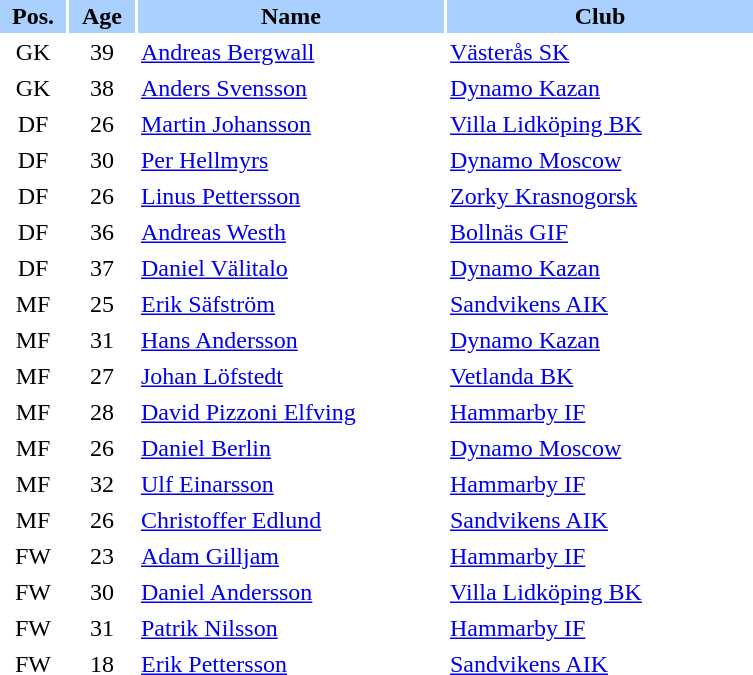<table border="0" cellspacing="2" cellpadding="2">
<tr bgcolor=AAD0FF>
<th width=40>Pos.</th>
<th width=40>Age</th>
<th width=200>Name</th>
<th width=200>Club</th>
</tr>
<tr>
<td align=center>GK</td>
<td align=center>39</td>
<td><a href='#'>Andreas Bergwall</a></td>
<td> <a href='#'>Västerås SK</a></td>
</tr>
<tr>
<td align=center>GK</td>
<td align=center>38</td>
<td><a href='#'>Anders Svensson</a></td>
<td> <a href='#'>Dynamo Kazan</a></td>
</tr>
<tr>
<td align=center>DF</td>
<td align=center>26</td>
<td><a href='#'>Martin Johansson</a></td>
<td> <a href='#'>Villa Lidköping BK</a></td>
</tr>
<tr>
<td align=center>DF</td>
<td align=center>30</td>
<td><a href='#'>Per Hellmyrs</a></td>
<td> <a href='#'>Dynamo Moscow</a></td>
</tr>
<tr>
<td align=center>DF</td>
<td align=center>26</td>
<td><a href='#'>Linus Pettersson</a></td>
<td> <a href='#'>Zorky Krasnogorsk</a></td>
</tr>
<tr>
<td align=center>DF</td>
<td align=center>36</td>
<td><a href='#'>Andreas Westh</a></td>
<td> <a href='#'>Bollnäs GIF</a></td>
</tr>
<tr>
<td align=center>DF</td>
<td align=center>37</td>
<td><a href='#'>Daniel Välitalo</a></td>
<td> <a href='#'>Dynamo Kazan</a></td>
</tr>
<tr>
<td align=center>MF</td>
<td align=center>25</td>
<td><a href='#'>Erik Säfström</a></td>
<td> <a href='#'>Sandvikens AIK</a></td>
</tr>
<tr>
<td align=center>MF</td>
<td align=center>31</td>
<td><a href='#'>Hans Andersson</a></td>
<td> <a href='#'>Dynamo Kazan</a></td>
</tr>
<tr>
<td align=center>MF</td>
<td align=center>27</td>
<td><a href='#'>Johan Löfstedt</a></td>
<td> <a href='#'>Vetlanda BK</a></td>
</tr>
<tr>
<td align=center>MF</td>
<td align=center>28</td>
<td><a href='#'>David Pizzoni Elfving</a></td>
<td> <a href='#'>Hammarby IF</a></td>
</tr>
<tr>
<td align=center>MF</td>
<td align=center>26</td>
<td><a href='#'>Daniel Berlin</a></td>
<td> <a href='#'>Dynamo Moscow</a></td>
</tr>
<tr>
<td align=center>MF</td>
<td align=center>32</td>
<td><a href='#'>Ulf Einarsson</a></td>
<td> <a href='#'>Hammarby IF</a></td>
</tr>
<tr>
<td align=center>MF</td>
<td align=center>26</td>
<td><a href='#'>Christoffer Edlund</a></td>
<td> <a href='#'>Sandvikens AIK</a></td>
</tr>
<tr>
<td align=center>FW</td>
<td align=center>23</td>
<td><a href='#'>Adam Gilljam</a></td>
<td> <a href='#'>Hammarby IF</a></td>
</tr>
<tr>
<td align=center>FW</td>
<td align=center>30</td>
<td><a href='#'>Daniel Andersson</a></td>
<td> <a href='#'>Villa Lidköping BK</a></td>
</tr>
<tr>
<td align=center>FW</td>
<td align=center>31</td>
<td><a href='#'>Patrik Nilsson</a></td>
<td> <a href='#'>Hammarby IF</a></td>
</tr>
<tr>
<td align=center>FW</td>
<td align=center>18</td>
<td><a href='#'>Erik Pettersson</a></td>
<td> <a href='#'>Sandvikens AIK</a></td>
</tr>
</table>
